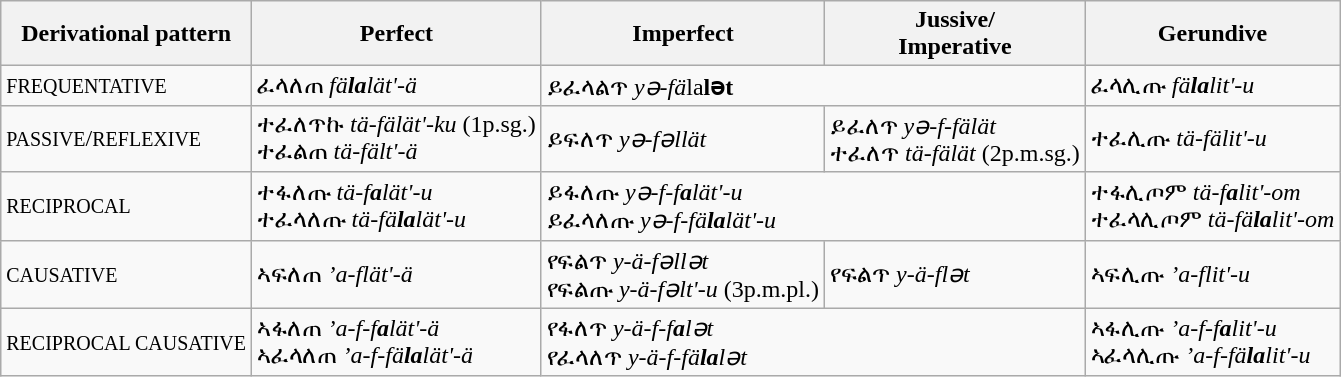<table class="wikitable">
<tr>
<th>Derivational pattern</th>
<th>Perfect</th>
<th>Imperfect</th>
<th>Jussive/<br>Imperative</th>
<th>Gerundive</th>
</tr>
<tr>
<td><small>FREQUENTATIVE</small></td>
<td>ፈላለጠ <em>fä<strong>la</strong>lät'-ä</em></td>
<td colspan="2">ይፈላልጥ <em>yǝ-fä</em>la<strong>lǝt</strong></td>
<td>ፈላሊጡ <em>fä<strong>la</strong>lit'-u</em></td>
</tr>
<tr>
<td><small>PASSIVE</small>/<small>REFLEXIVE</small></td>
<td>ተፈለጥኩ <em>tä-fälät'-ku</em> (1p.sg.)<br>ተፈልጠ <em>tä-fält'-ä</em></td>
<td>ይፍለጥ <em>yǝ-fǝllät</em></td>
<td>ይፈለጥ <em>yǝ-f-fälät</em><br>ተፈለጥ <em>tä-fälät</em> (2p.m.sg.)</td>
<td>ተፈሊጡ <em>tä-fälit'-u</em></td>
</tr>
<tr>
<td><small>RECIPROCAL</small></td>
<td>ተፋለጡ <em>tä-f<strong>a</strong>lät'-u</em><br>ተፈላለጡ <em>tä-fä<strong>la</strong>lät'-u</em></td>
<td colspan="2">ይፋለጡ <em>yǝ-f-f<strong>a</strong>lät'-u</em><br>ይፈላለጡ <em>yǝ-f-fä<strong>la</strong>lät'-u</em></td>
<td>ተፋሊጦም <em>tä-f<strong>a</strong>lit'-om</em><br>ተፈላሊጦም <em>tä-fä<strong>la</strong>lit'-om</em></td>
</tr>
<tr>
<td><small>CAUSATIVE</small></td>
<td>ኣፍለጠ <em>’a-flät'-ä</em></td>
<td>የፍልጥ <em>y-ä-fǝllǝt</em><br>የፍልጡ <em>y-ä-fǝlt'-u</em> (3p.m.pl.)</td>
<td>የፍልጥ <em>y-ä-flǝt</em></td>
<td>ኣፍሊጡ <em>’a-flit'-u</em></td>
</tr>
<tr>
<td><small>RECIPROCAL CAUSATIVE</small></td>
<td>ኣፋለጠ <em>’a-f-f<strong>a</strong>lät'-ä</em><br>ኣፈላለጠ <em>’a-f-fä<strong>la</strong>lät'-ä</em></td>
<td colspan="2">የፋለጥ <em>y-ä-f-f<strong>a</strong>lǝt</em><br>የፈላለጥ <em>y-ä-f-fä<strong>la</strong>lǝt</em></td>
<td>ኣፋሊጡ <em>’a-f-f<strong>a</strong>lit'-u</em><br>ኣፈላሊጡ <em>’a-f-fä<strong>la</strong>lit'-u</em></td>
</tr>
</table>
